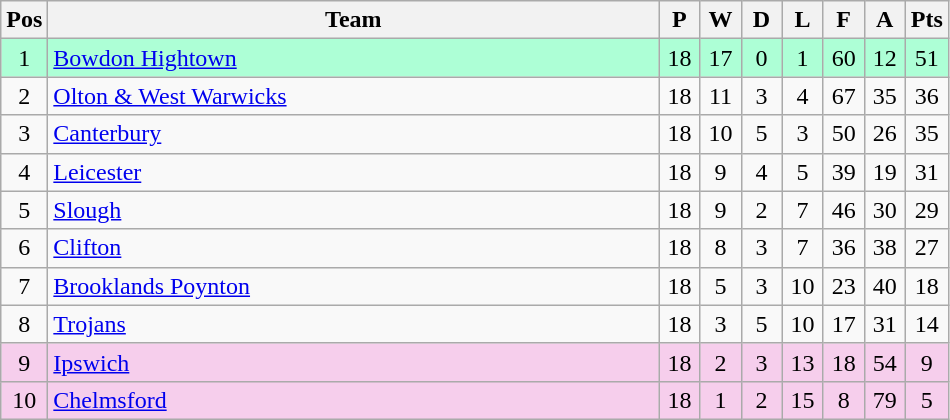<table class="wikitable" style="font-size: 100%">
<tr>
<th width=20>Pos</th>
<th width=400>Team</th>
<th width=20>P</th>
<th width=20>W</th>
<th width=20>D</th>
<th width=20>L</th>
<th width=20>F</th>
<th width=20>A</th>
<th width=20>Pts</th>
</tr>
<tr align=center style="background: #ADFFD6;">
<td>1</td>
<td align="left"><a href='#'>Bowdon Hightown</a></td>
<td>18</td>
<td>17</td>
<td>0</td>
<td>1</td>
<td>60</td>
<td>12</td>
<td>51</td>
</tr>
<tr align=center>
<td>2</td>
<td align="left"><a href='#'>Olton & West Warwicks</a></td>
<td>18</td>
<td>11</td>
<td>3</td>
<td>4</td>
<td>67</td>
<td>35</td>
<td>36</td>
</tr>
<tr align=center>
<td>3</td>
<td align="left"><a href='#'>Canterbury</a></td>
<td>18</td>
<td>10</td>
<td>5</td>
<td>3</td>
<td>50</td>
<td>26</td>
<td>35</td>
</tr>
<tr align=center>
<td>4</td>
<td align="left"><a href='#'>Leicester</a></td>
<td>18</td>
<td>9</td>
<td>4</td>
<td>5</td>
<td>39</td>
<td>19</td>
<td>31</td>
</tr>
<tr align=center>
<td>5</td>
<td align="left"><a href='#'>Slough</a></td>
<td>18</td>
<td>9</td>
<td>2</td>
<td>7</td>
<td>46</td>
<td>30</td>
<td>29</td>
</tr>
<tr align=center>
<td>6</td>
<td align="left"><a href='#'>Clifton</a></td>
<td>18</td>
<td>8</td>
<td>3</td>
<td>7</td>
<td>36</td>
<td>38</td>
<td>27</td>
</tr>
<tr align=center>
<td>7</td>
<td align="left"><a href='#'>Brooklands Poynton</a></td>
<td>18</td>
<td>5</td>
<td>3</td>
<td>10</td>
<td>23</td>
<td>40</td>
<td>18</td>
</tr>
<tr align=center>
<td>8</td>
<td align="left"><a href='#'>Trojans</a></td>
<td>18</td>
<td>3</td>
<td>5</td>
<td>10</td>
<td>17</td>
<td>31</td>
<td>14</td>
</tr>
<tr align=center style="background: #F6CEEC;">
<td>9</td>
<td align="left"><a href='#'>Ipswich</a></td>
<td>18</td>
<td>2</td>
<td>3</td>
<td>13</td>
<td>18</td>
<td>54</td>
<td>9</td>
</tr>
<tr align=center style="background: #F6CEEC;">
<td>10</td>
<td align="left"><a href='#'>Chelmsford</a></td>
<td>18</td>
<td>1</td>
<td>2</td>
<td>15</td>
<td>8</td>
<td>79</td>
<td>5</td>
</tr>
</table>
